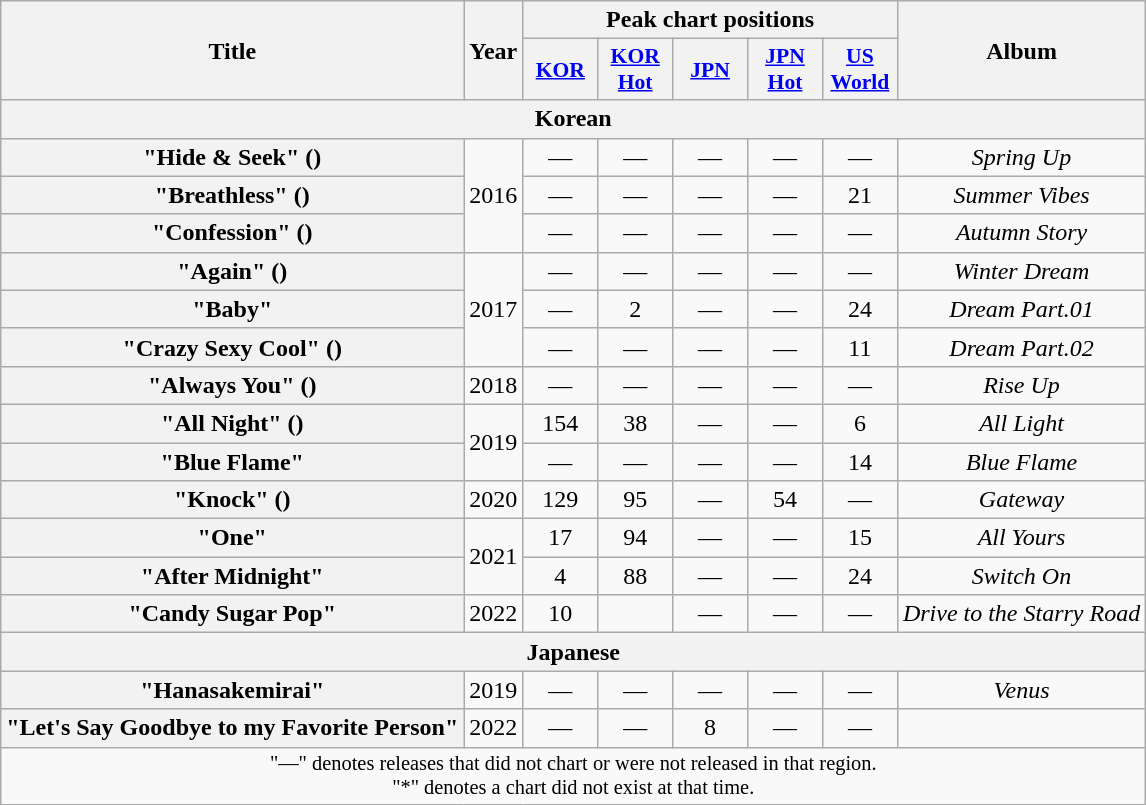<table class="wikitable plainrowheaders" style="text-align:center;">
<tr>
<th scope="col" rowspan="2">Title</th>
<th scope="col" rowspan="2">Year</th>
<th colspan="5">Peak chart positions</th>
<th scope="col" rowspan="2">Album</th>
</tr>
<tr>
<th scope="col" style="width:3em;font-size:90%"><a href='#'>KOR</a><br></th>
<th scope="col" style="width:3em;font-size:90%;"><a href='#'>KOR<br>Hot</a><br></th>
<th scope="col" style="width:3em;font-size:90%;"><a href='#'>JPN</a><br></th>
<th scope="col" style="width:3em;font-size:90%;"><a href='#'>JPN<br>Hot</a><br></th>
<th scope="col" style="width:3em;font-size:90%;"><a href='#'>US<br>World</a><br></th>
</tr>
<tr>
<th colspan="8">Korean</th>
</tr>
<tr>
<th scope="row">"Hide & Seek" ()</th>
<td rowspan="3">2016</td>
<td>—</td>
<td>—</td>
<td>—</td>
<td>—</td>
<td>—</td>
<td rowspan="row"><em>Spring Up</em></td>
</tr>
<tr>
<th scope="row">"Breathless" ()</th>
<td>—</td>
<td>—</td>
<td>—</td>
<td>—</td>
<td>21</td>
<td><em>Summer Vibes</em></td>
</tr>
<tr>
<th scope="row">"Confession" ()</th>
<td>—</td>
<td>—</td>
<td>—</td>
<td>—</td>
<td>—</td>
<td><em>Autumn Story</em></td>
</tr>
<tr>
<th scope="row">"Again" ()</th>
<td rowspan="3">2017</td>
<td>—</td>
<td>—</td>
<td>—</td>
<td>—</td>
<td>—</td>
<td><em>Winter Dream</em></td>
</tr>
<tr>
<th scope="row">"Baby"</th>
<td>—</td>
<td>2</td>
<td>—</td>
<td>—</td>
<td>24</td>
<td><em>Dream Part.01</em></td>
</tr>
<tr>
<th scope="row">"Crazy Sexy Cool" ()</th>
<td>—</td>
<td>—</td>
<td>—</td>
<td>—</td>
<td>11</td>
<td><em>Dream Part.02</em></td>
</tr>
<tr>
<th scope="row">"Always You" ()</th>
<td>2018</td>
<td>—</td>
<td>—</td>
<td>—</td>
<td>—</td>
<td>—</td>
<td><em>Rise Up</em></td>
</tr>
<tr>
<th scope="row">"All Night" ()</th>
<td rowspan="2">2019</td>
<td>154</td>
<td>38</td>
<td>—</td>
<td>—</td>
<td>6</td>
<td><em>All Light</em></td>
</tr>
<tr>
<th scope="row">"Blue Flame"</th>
<td>—</td>
<td>—</td>
<td>—</td>
<td>—</td>
<td>14</td>
<td><em>Blue Flame</em></td>
</tr>
<tr>
<th scope="row">"Knock" ()</th>
<td>2020</td>
<td>129</td>
<td>95</td>
<td>—</td>
<td>54</td>
<td>—</td>
<td><em>Gateway</em></td>
</tr>
<tr>
<th scope="row">"One"</th>
<td rowspan="2">2021</td>
<td>17</td>
<td>94</td>
<td>—</td>
<td>—</td>
<td>15</td>
<td><em>All Yours</em></td>
</tr>
<tr>
<th scope="row">"After Midnight"</th>
<td>4</td>
<td>88</td>
<td>—</td>
<td>—</td>
<td>24</td>
<td><em>Switch On</em></td>
</tr>
<tr>
<th scope="row">"Candy Sugar Pop"</th>
<td>2022</td>
<td>10</td>
<td></td>
<td>—</td>
<td>—</td>
<td>—</td>
<td><em>Drive to the Starry Road</em></td>
</tr>
<tr>
<th colspan="8">Japanese</th>
</tr>
<tr>
<th scope="row">"Hanasakemirai"</th>
<td>2019</td>
<td>—</td>
<td>—</td>
<td>—</td>
<td>—</td>
<td>—</td>
<td><em>Venus</em></td>
</tr>
<tr>
<th scope="row">"Let's Say Goodbye to my Favorite Person"</th>
<td>2022</td>
<td>—</td>
<td>—</td>
<td>8</td>
<td>—</td>
<td>—</td>
<td></td>
</tr>
<tr>
<td colspan="8" style="font-size:85%">"—" denotes releases that did not chart or were not released in that region.<br>"*" denotes a chart did not exist at that time.</td>
</tr>
</table>
